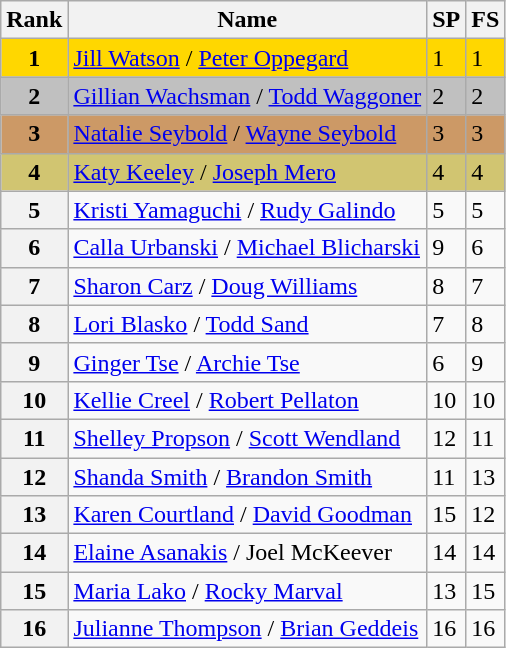<table class="wikitable">
<tr>
<th>Rank</th>
<th>Name</th>
<th>SP</th>
<th>FS</th>
</tr>
<tr bgcolor="gold">
<td align="center"><strong>1</strong></td>
<td><a href='#'>Jill Watson</a> / <a href='#'>Peter Oppegard</a></td>
<td>1</td>
<td>1</td>
</tr>
<tr bgcolor="silver">
<td align="center"><strong>2</strong></td>
<td><a href='#'>Gillian Wachsman</a> / <a href='#'>Todd Waggoner</a></td>
<td>2</td>
<td>2</td>
</tr>
<tr bgcolor="cc9966">
<td align="center"><strong>3</strong></td>
<td><a href='#'>Natalie Seybold</a> / <a href='#'>Wayne Seybold</a></td>
<td>3</td>
<td>3</td>
</tr>
<tr bgcolor="#d1c571">
<td align="center"><strong>4</strong></td>
<td><a href='#'>Katy Keeley</a> / <a href='#'>Joseph Mero</a></td>
<td>4</td>
<td>4</td>
</tr>
<tr>
<th>5</th>
<td><a href='#'>Kristi Yamaguchi</a> / <a href='#'>Rudy Galindo</a></td>
<td>5</td>
<td>5</td>
</tr>
<tr>
<th>6</th>
<td><a href='#'>Calla Urbanski</a> / <a href='#'>Michael Blicharski</a></td>
<td>9</td>
<td>6</td>
</tr>
<tr>
<th>7</th>
<td><a href='#'>Sharon Carz</a> / <a href='#'>Doug Williams</a></td>
<td>8</td>
<td>7</td>
</tr>
<tr>
<th>8</th>
<td><a href='#'>Lori Blasko</a> / <a href='#'>Todd Sand</a></td>
<td>7</td>
<td>8</td>
</tr>
<tr>
<th>9</th>
<td><a href='#'>Ginger Tse</a> / <a href='#'>Archie Tse</a></td>
<td>6</td>
<td>9</td>
</tr>
<tr>
<th>10</th>
<td><a href='#'>Kellie Creel</a> / <a href='#'>Robert Pellaton</a></td>
<td>10</td>
<td>10</td>
</tr>
<tr>
<th>11</th>
<td><a href='#'>Shelley Propson</a> / <a href='#'>Scott Wendland</a></td>
<td>12</td>
<td>11</td>
</tr>
<tr>
<th>12</th>
<td><a href='#'>Shanda Smith</a> / <a href='#'>Brandon Smith</a></td>
<td>11</td>
<td>13</td>
</tr>
<tr>
<th>13</th>
<td><a href='#'>Karen Courtland</a> / <a href='#'>David Goodman</a></td>
<td>15</td>
<td>12</td>
</tr>
<tr>
<th>14</th>
<td><a href='#'>Elaine Asanakis</a> / Joel McKeever</td>
<td>14</td>
<td>14</td>
</tr>
<tr>
<th>15</th>
<td><a href='#'>Maria Lako</a> / <a href='#'>Rocky Marval</a></td>
<td>13</td>
<td>15</td>
</tr>
<tr>
<th>16</th>
<td><a href='#'>Julianne Thompson</a> / <a href='#'>Brian Geddeis</a></td>
<td>16</td>
<td>16</td>
</tr>
</table>
